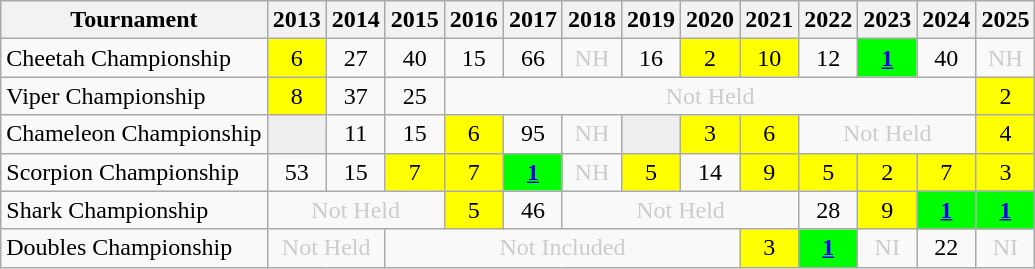<table class="wikitable" style="text-align:center;">
<tr>
<th>Tournament</th>
<th>2013</th>
<th>2014</th>
<th>2015</th>
<th>2016</th>
<th>2017</th>
<th>2018</th>
<th>2019</th>
<th>2020</th>
<th>2021</th>
<th>2022</th>
<th>2023</th>
<th>2024</th>
<th>2025</th>
</tr>
<tr>
<td align="left">Cheetah Championship</td>
<td style="background:yellow;">6</td>
<td>27</td>
<td>40</td>
<td>15</td>
<td>66</td>
<td style=color:#ccc>NH</td>
<td>16</td>
<td style="background:yellow;">2</td>
<td style="background:yellow;">10</td>
<td>12</td>
<td style="background:lime;"><a href='#'><strong>1</strong></a></td>
<td>40</td>
<td style=color:#ccc>NH</td>
</tr>
<tr>
<td align="left">Viper Championship</td>
<td style="background:yellow;">8</td>
<td>37</td>
<td>25</td>
<td colspan=9 style=color:#ccc>Not Held</td>
<td style="background:yellow;">2</td>
</tr>
<tr>
<td align="left">Chameleon Championship</td>
<td style="background:#eeeeee;"></td>
<td>11</td>
<td>15</td>
<td style="background:yellow;">6</td>
<td>95</td>
<td style=color:#ccc>NH</td>
<td style="background:#eeeeee;"></td>
<td style="background:yellow;">3</td>
<td style="background:yellow;">6</td>
<td colspan=3 style=color:#ccc>Not Held</td>
<td style="background:yellow;">4</td>
</tr>
<tr>
<td align="left">Scorpion Championship</td>
<td>53</td>
<td>15</td>
<td style="background:yellow;">7</td>
<td style="background:yellow;">7</td>
<td style="background:lime;"><a href='#'><strong>1</strong></a></td>
<td style=color:#ccc>NH</td>
<td style="background:yellow;">5</td>
<td>14</td>
<td style="background:yellow;">9</td>
<td style="background:yellow;">5</td>
<td style="background:yellow;">2</td>
<td style="background:yellow;">7</td>
<td style="background:yellow;">3</td>
</tr>
<tr>
<td align="left">Shark Championship</td>
<td colspan=3 style=color:#ccc>Not Held</td>
<td style="background:yellow;">5</td>
<td>46</td>
<td colspan=4 style=color:#ccc>Not Held</td>
<td>28</td>
<td style="background:yellow;">9</td>
<td style="background:lime;"><a href='#'><strong>1</strong></a></td>
<td style="background:lime;"><a href='#'><strong>1</strong></a></td>
</tr>
<tr>
<td align="left">Doubles Championship</td>
<td colspan=2 style=color:#ccc>Not Held</td>
<td colspan=6 style=color:#ccc>Not Included</td>
<td style="background:yellow;">3</td>
<td style="background:lime;"><a href='#'><strong>1</strong></a></td>
<td style=color:#ccc>NI</td>
<td>22</td>
<td style=color:#ccc>NI</td>
</tr>
</table>
